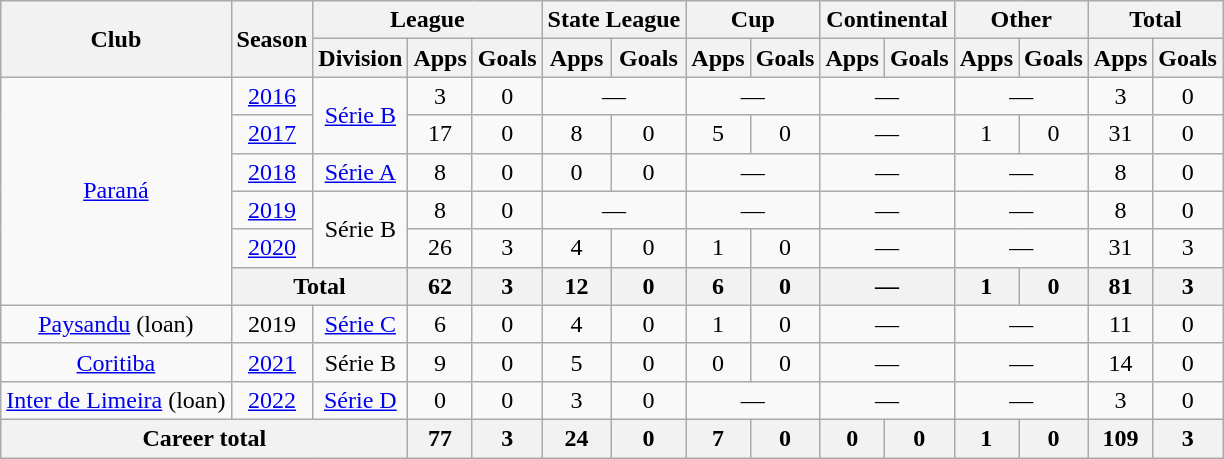<table class="wikitable" style="text-align: center;">
<tr>
<th rowspan="2">Club</th>
<th rowspan="2">Season</th>
<th colspan="3">League</th>
<th colspan="2">State League</th>
<th colspan="2">Cup</th>
<th colspan="2">Continental</th>
<th colspan="2">Other</th>
<th colspan="2">Total</th>
</tr>
<tr>
<th>Division</th>
<th>Apps</th>
<th>Goals</th>
<th>Apps</th>
<th>Goals</th>
<th>Apps</th>
<th>Goals</th>
<th>Apps</th>
<th>Goals</th>
<th>Apps</th>
<th>Goals</th>
<th>Apps</th>
<th>Goals</th>
</tr>
<tr>
<td rowspan="6" valign="center"><a href='#'>Paraná</a></td>
<td><a href='#'>2016</a></td>
<td rowspan="2"><a href='#'>Série B</a></td>
<td>3</td>
<td>0</td>
<td colspan="2">—</td>
<td colspan="2">—</td>
<td colspan="2">—</td>
<td colspan="2">—</td>
<td>3</td>
<td>0</td>
</tr>
<tr>
<td><a href='#'>2017</a></td>
<td>17</td>
<td>0</td>
<td>8</td>
<td>0</td>
<td>5</td>
<td>0</td>
<td colspan="2">—</td>
<td>1</td>
<td>0</td>
<td>31</td>
<td>0</td>
</tr>
<tr>
<td><a href='#'>2018</a></td>
<td><a href='#'>Série A</a></td>
<td>8</td>
<td>0</td>
<td>0</td>
<td>0</td>
<td colspan="2">—</td>
<td colspan="2">—</td>
<td colspan="2">—</td>
<td>8</td>
<td>0</td>
</tr>
<tr>
<td><a href='#'>2019</a></td>
<td rowspan="2">Série B</td>
<td>8</td>
<td>0</td>
<td colspan="2">—</td>
<td colspan="2">—</td>
<td colspan="2">—</td>
<td colspan="2">—</td>
<td>8</td>
<td>0</td>
</tr>
<tr>
<td><a href='#'>2020</a></td>
<td>26</td>
<td>3</td>
<td>4</td>
<td>0</td>
<td>1</td>
<td>0</td>
<td colspan="2">—</td>
<td colspan="2">—</td>
<td>31</td>
<td>3</td>
</tr>
<tr>
<th colspan="2">Total</th>
<th>62</th>
<th>3</th>
<th>12</th>
<th>0</th>
<th>6</th>
<th>0</th>
<th colspan="2">—</th>
<th>1</th>
<th>0</th>
<th>81</th>
<th>3</th>
</tr>
<tr>
<td valign="center"><a href='#'>Paysandu</a> (loan)</td>
<td>2019</td>
<td><a href='#'>Série C</a></td>
<td>6</td>
<td>0</td>
<td>4</td>
<td>0</td>
<td>1</td>
<td>0</td>
<td colspan="2">—</td>
<td colspan="2">—</td>
<td>11</td>
<td>0</td>
</tr>
<tr>
<td valign="center"><a href='#'>Coritiba</a></td>
<td><a href='#'>2021</a></td>
<td>Série B</td>
<td>9</td>
<td>0</td>
<td>5</td>
<td>0</td>
<td>0</td>
<td>0</td>
<td colspan="2">—</td>
<td colspan="2">—</td>
<td>14</td>
<td>0</td>
</tr>
<tr>
<td valign="center"><a href='#'>Inter de Limeira</a> (loan)</td>
<td><a href='#'>2022</a></td>
<td><a href='#'>Série D</a></td>
<td>0</td>
<td>0</td>
<td>3</td>
<td>0</td>
<td colspan="2">—</td>
<td colspan="2">—</td>
<td colspan="2">—</td>
<td>3</td>
<td>0</td>
</tr>
<tr>
<th colspan="3"><strong>Career total</strong></th>
<th>77</th>
<th>3</th>
<th>24</th>
<th>0</th>
<th>7</th>
<th>0</th>
<th>0</th>
<th>0</th>
<th>1</th>
<th>0</th>
<th>109</th>
<th>3</th>
</tr>
</table>
